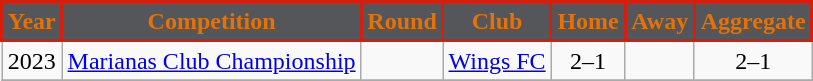<table class="wikitable" style="text-align:center">
<tr>
<th style="background:#54565A; color:#E57206; border:2px solid #D61E0E;">Year</th>
<th style="background:#54565A; color:#E57206; border:2px solid #D61E0E;">Competition</th>
<th style="background:#54565A; color:#E57206; border:2px solid #D61E0E;">Round</th>
<th style="background:#54565A; color:#E57206; border:2px solid #D61E0E;">Club</th>
<th style="background:#54565A; color:#E57206; border:2px solid #D61E0E;">Home</th>
<th style="background:#54565A; color:#E57206; border:2px solid #D61E0E;">Away</th>
<th style="background:#54565A; color:#E57206; border:2px solid #D61E0E;">Aggregate</th>
</tr>
<tr>
<td>2023</td>
<td><a href='#'>Marianas Club Championship</a></td>
<td></td>
<td> <a href='#'>Wings FC</a></td>
<td>2–1</td>
<td></td>
<td>2–1</td>
</tr>
<tr>
</tr>
</table>
